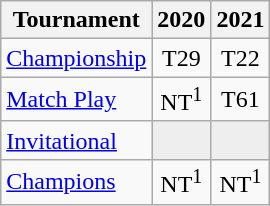<table class="wikitable" style="text-align:center;">
<tr>
<th>Tournament</th>
<th>2020</th>
<th>2021</th>
</tr>
<tr>
<td align="left"><a href='#'>Championship</a></td>
<td>T29</td>
<td>T22</td>
</tr>
<tr>
<td align="left"><a href='#'>Match Play</a></td>
<td>NT<sup>1</sup></td>
<td>T61</td>
</tr>
<tr>
<td align="left"><a href='#'>Invitational</a></td>
<td style="background:#eeeeee;"></td>
<td style="background:#eeeeee;"></td>
</tr>
<tr>
<td align="left"><a href='#'>Champions</a></td>
<td>NT<sup>1</sup></td>
<td>NT<sup>1</sup></td>
</tr>
</table>
